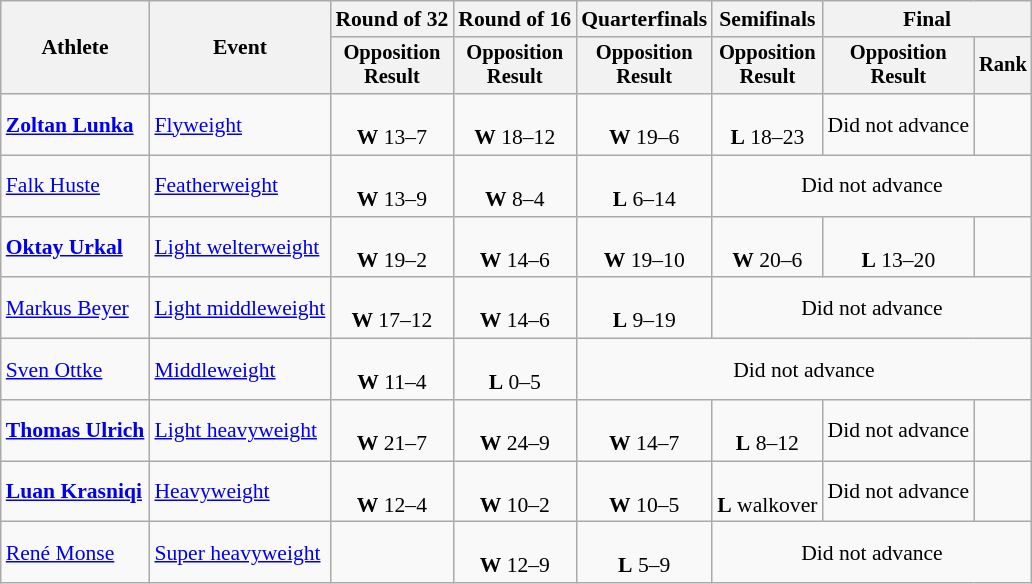<table class="wikitable" style="font-size:90%">
<tr>
<th rowspan="2">Athlete</th>
<th rowspan="2">Event</th>
<th>Round of 32</th>
<th>Round of 16</th>
<th>Quarterfinals</th>
<th>Semifinals</th>
<th colspan=2>Final</th>
</tr>
<tr style="font-size:95%">
<th>Opposition<br>Result</th>
<th>Opposition<br>Result</th>
<th>Opposition<br>Result</th>
<th>Opposition<br>Result</th>
<th>Opposition<br>Result</th>
<th>Rank</th>
</tr>
<tr align=center>
<td align=left><strong><a href='#'>Zoltan Lunka</a></strong></td>
<td align=left><a href='#'>Flyweight</a></td>
<td><br><strong>W</strong> 13–7</td>
<td><br><strong>W</strong> 18–12</td>
<td><br><strong>W</strong> 19–6</td>
<td><br><strong>L</strong> 18–23</td>
<td>Did not advance</td>
<td></td>
</tr>
<tr align=center>
<td align=left><a href='#'>Falk Huste</a></td>
<td align=left><a href='#'>Featherweight</a></td>
<td><br><strong>W</strong> 13–9</td>
<td><br><strong>W</strong> 8–4</td>
<td><br><strong>L</strong> 6–14</td>
<td colspan=3>Did not advance</td>
</tr>
<tr align=center>
<td align=left><strong><a href='#'>Oktay Urkal</a></strong></td>
<td align=left><a href='#'>Light welterweight</a></td>
<td><br><strong>W</strong> 19–2</td>
<td><br><strong>W</strong> 14–6</td>
<td><br><strong>W</strong> 19–10</td>
<td><br><strong>W</strong> 20–6</td>
<td><br><strong>L</strong> 13–20</td>
<td></td>
</tr>
<tr align=center>
<td align=left><a href='#'>Markus Beyer</a></td>
<td align=left><a href='#'>Light middleweight</a></td>
<td><br><strong>W</strong> 17–12</td>
<td><br><strong>W</strong> 14–6</td>
<td><br><strong>L</strong> 9–19</td>
<td colspan=3>Did not advance</td>
</tr>
<tr align=center>
<td align=left><a href='#'>Sven Ottke</a></td>
<td align=left><a href='#'>Middleweight</a></td>
<td><br><strong>W</strong> 11–4</td>
<td><br><strong>L</strong> 0–5</td>
<td colspan=4>Did not advance</td>
</tr>
<tr align=center>
<td align=left><strong><a href='#'>Thomas Ulrich</a></strong></td>
<td align=left><a href='#'>Light heavyweight</a></td>
<td><br><strong>W</strong> 21–7</td>
<td><br><strong>W</strong> 24–9</td>
<td><br><strong>W</strong> 14–7</td>
<td><br><strong>L</strong> 8–12</td>
<td>Did not advance</td>
<td></td>
</tr>
<tr align=center>
<td align=left><strong><a href='#'>Luan Krasniqi</a></strong></td>
<td align=left><a href='#'>Heavyweight</a></td>
<td><br><strong>W</strong> 12–4</td>
<td><br><strong>W</strong> 10–2</td>
<td><br><strong>W</strong> 10–5</td>
<td><br><strong>L</strong> walkover</td>
<td>Did not advance</td>
<td></td>
</tr>
<tr align=center>
<td align=left><a href='#'>René Monse</a></td>
<td align=left><a href='#'>Super heavyweight</a></td>
<td></td>
<td><br><strong>W</strong> 12–9</td>
<td><br><strong>L</strong> 5–9</td>
<td colspan=3>Did not advance</td>
</tr>
</table>
